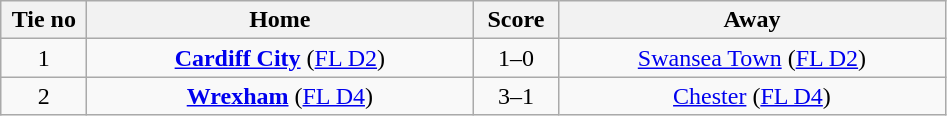<table class="wikitable" style="text-align:center">
<tr>
<th width=50>Tie no</th>
<th width=250>Home</th>
<th width=50>Score</th>
<th width=250>Away</th>
</tr>
<tr>
<td>1</td>
<td><strong><a href='#'>Cardiff City</a></strong> (<a href='#'>FL D2</a>)</td>
<td>1–0</td>
<td><a href='#'>Swansea Town</a> (<a href='#'>FL D2</a>)</td>
</tr>
<tr>
<td>2</td>
<td><strong><a href='#'>Wrexham</a></strong> (<a href='#'>FL D4</a>)</td>
<td>3–1</td>
<td><a href='#'>Chester</a> (<a href='#'>FL D4</a>)</td>
</tr>
</table>
